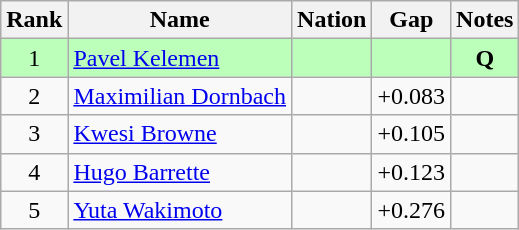<table class="wikitable sortable" style="text-align:center">
<tr>
<th>Rank</th>
<th>Name</th>
<th>Nation</th>
<th>Gap</th>
<th>Notes</th>
</tr>
<tr bgcolor=bbffbb>
<td>1</td>
<td align=left><a href='#'>Pavel Kelemen</a></td>
<td align=left></td>
<td></td>
<td><strong>Q</strong></td>
</tr>
<tr>
<td>2</td>
<td align=left><a href='#'>Maximilian Dornbach</a></td>
<td align=left></td>
<td>+0.083</td>
<td></td>
</tr>
<tr>
<td>3</td>
<td align=left><a href='#'>Kwesi Browne</a></td>
<td align=left></td>
<td>+0.105</td>
<td></td>
</tr>
<tr>
<td>4</td>
<td align=left><a href='#'>Hugo Barrette</a></td>
<td align=left></td>
<td>+0.123</td>
<td></td>
</tr>
<tr>
<td>5</td>
<td align=left><a href='#'>Yuta Wakimoto</a></td>
<td align=left></td>
<td>+0.276</td>
<td></td>
</tr>
</table>
